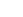<table style="width:66%; text-align:center;">
<tr style="color:white;">
<td style="background:"><strong>48</strong></td>
</tr>
</table>
